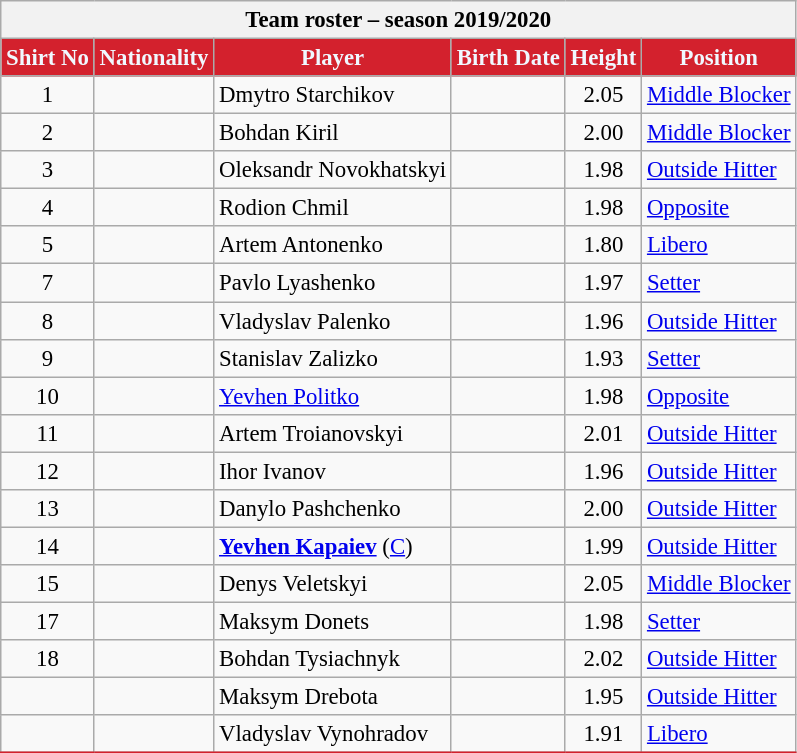<table class="wikitable collapsible collapsed sortable" bgcolor="#F0F8FF" cellpadding="3" cellspacing="0" border="1" style="font-size: 95%; border: 1px solid #D3212D; border-collapse: collapse;">
<tr>
<th colspan=6>Team roster – season 2019/2020</th>
</tr>
<tr style="color: #F0F8FF;background:#D3212D">
<td align=center><strong>Shirt No</strong></td>
<td align=center><strong>Nationality</strong></td>
<td align=center><strong>Player</strong></td>
<td align=center><strong>Birth Date</strong></td>
<td align=center><strong>Height</strong></td>
<td align=center><strong>Position</strong></td>
</tr>
<tr>
<td align=center>1</td>
<td></td>
<td>Dmytro Starchikov</td>
<td></td>
<td align=center>2.05</td>
<td><a href='#'>Middle Blocker</a></td>
</tr>
<tr>
<td align=center>2</td>
<td></td>
<td>Bohdan Kiril</td>
<td></td>
<td align=center>2.00</td>
<td><a href='#'>Middle Blocker</a></td>
</tr>
<tr>
<td align=center>3</td>
<td></td>
<td>Oleksandr Novokhatskyi</td>
<td></td>
<td align=center>1.98</td>
<td><a href='#'>Οutside Hitter</a></td>
</tr>
<tr>
<td align=center>4</td>
<td></td>
<td>Rodion Chmil</td>
<td></td>
<td align=center>1.98</td>
<td><a href='#'>Οpposite</a></td>
</tr>
<tr>
<td align=center>5</td>
<td></td>
<td>Artem Antonenko</td>
<td></td>
<td align=center>1.80</td>
<td><a href='#'>Libero</a></td>
</tr>
<tr>
<td align=center>7</td>
<td></td>
<td>Pavlo Lyashenko</td>
<td></td>
<td align=center>1.97</td>
<td><a href='#'>Setter</a></td>
</tr>
<tr>
<td align=center>8</td>
<td></td>
<td>Vladyslav Palenko</td>
<td></td>
<td align=center>1.96</td>
<td><a href='#'>Οutside Hitter</a></td>
</tr>
<tr>
<td align=center>9</td>
<td></td>
<td>Stanislav Zalizko</td>
<td></td>
<td align=center>1.93</td>
<td><a href='#'>Setter</a></td>
</tr>
<tr>
<td align=center>10</td>
<td></td>
<td><a href='#'>Yevhen Politko</a></td>
<td></td>
<td align=center>1.98</td>
<td><a href='#'>Οpposite</a></td>
</tr>
<tr>
<td align=center>11</td>
<td></td>
<td>Artem Troianovskyi</td>
<td></td>
<td align=center>2.01</td>
<td><a href='#'>Οutside Hitter</a></td>
</tr>
<tr>
<td align=center>12</td>
<td></td>
<td>Ihor Ivanov</td>
<td></td>
<td align=center>1.96</td>
<td><a href='#'>Οutside Hitter</a></td>
</tr>
<tr>
<td align=center>13</td>
<td></td>
<td>Danylo Pashchenko</td>
<td></td>
<td align=center>2.00</td>
<td><a href='#'>Οutside Hitter</a></td>
</tr>
<tr>
<td align=center>14</td>
<td></td>
<td><strong><a href='#'>Yevhen Kapaiev</a></strong> (<a href='#'>C</a>)</td>
<td></td>
<td align=center>1.99</td>
<td><a href='#'>Οutside Hitter</a></td>
</tr>
<tr>
<td align=center>15</td>
<td></td>
<td>Denys Veletskyi</td>
<td></td>
<td align=center>2.05</td>
<td><a href='#'>Middle Blocker</a></td>
</tr>
<tr>
<td align=center>17</td>
<td></td>
<td>Maksym Donets</td>
<td></td>
<td align=center>1.98</td>
<td><a href='#'>Setter</a></td>
</tr>
<tr>
<td align=center>18</td>
<td></td>
<td>Bohdan Tysiachnyk</td>
<td></td>
<td align=center>2.02</td>
<td><a href='#'>Οutside Hitter</a></td>
</tr>
<tr>
<td align=center></td>
<td></td>
<td>Maksym Drebota</td>
<td></td>
<td align=center>1.95</td>
<td><a href='#'>Οutside Hitter</a></td>
</tr>
<tr>
<td align=center></td>
<td></td>
<td>Vladyslav Vynohradov</td>
<td></td>
<td align=center>1.91</td>
<td><a href='#'>Libero</a></td>
</tr>
<tr>
</tr>
</table>
